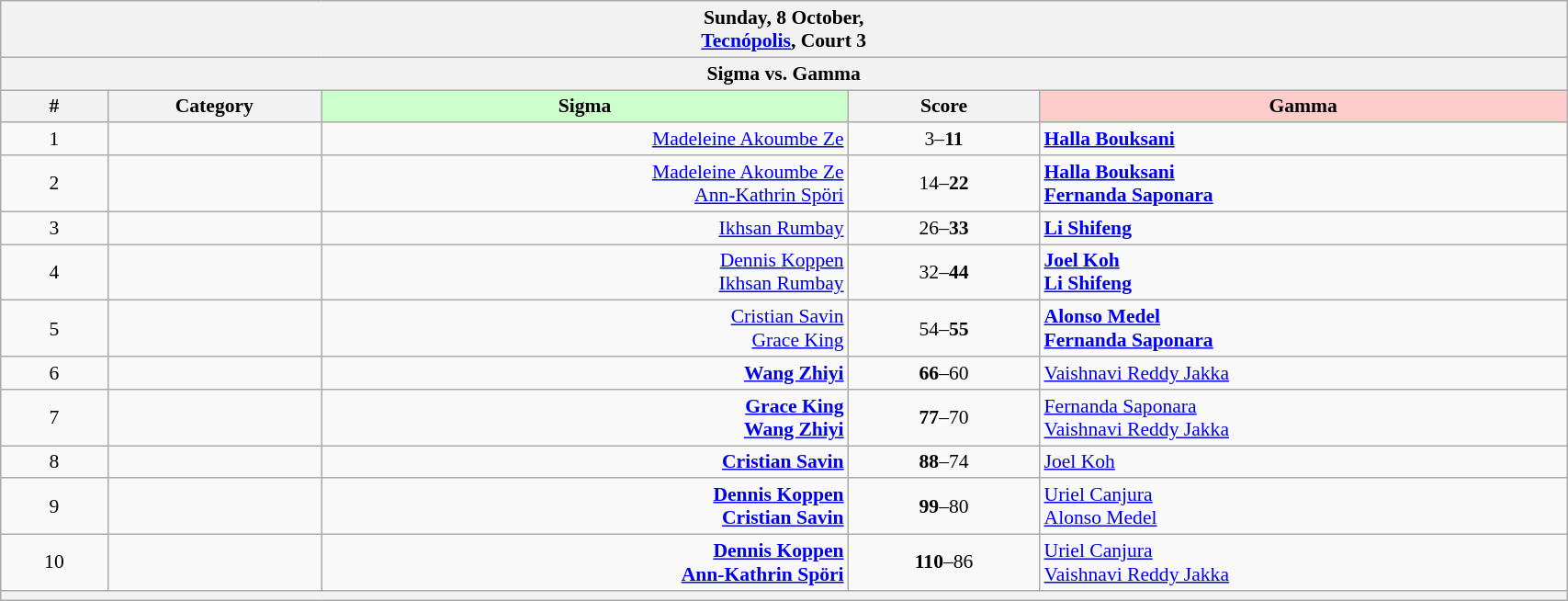<table class="collapse wikitable" style="font-size:90%; text-align:center" width="90%">
<tr>
<th colspan="5">Sunday, 8 October, <br><a href='#'>Tecnópolis</a>, Court 3</th>
</tr>
<tr>
<th colspan="5">Sigma vs. Gamma</th>
</tr>
<tr>
<th width="25">#</th>
<th width="50">Category</th>
<th style="background-color:#CCFFCC" width="150">Sigma</th>
<th width="50">Score<br></th>
<th style="background-color:#FFCCCC" width="150">Gamma</th>
</tr>
<tr>
<td>1</td>
<td></td>
<td align="right"><a href='#'>Madeleine Akoumbe Ze</a> </td>
<td>3–<strong>11</strong><br></td>
<td align="left"><strong> <a href='#'>Halla Bouksani</a></strong></td>
</tr>
<tr>
<td>2</td>
<td></td>
<td align="right"><a href='#'>Madeleine Akoumbe Ze</a> <br><a href='#'>Ann-Kathrin Spöri</a> </td>
<td>14–<strong>22</strong><br></td>
<td align="left"><strong> <a href='#'>Halla Bouksani</a><br> <a href='#'>Fernanda Saponara</a></strong></td>
</tr>
<tr>
<td>3</td>
<td></td>
<td align="right"><a href='#'>Ikhsan Rumbay</a> </td>
<td>26–<strong>33</strong><br></td>
<td align="left"><strong> <a href='#'>Li Shifeng</a></strong></td>
</tr>
<tr>
<td>4</td>
<td></td>
<td align="right"><a href='#'>Dennis Koppen</a> <br><a href='#'>Ikhsan Rumbay</a> </td>
<td>32–<strong>44</strong><br></td>
<td align="left"><strong> <a href='#'>Joel Koh</a><br> <a href='#'>Li Shifeng</a></strong></td>
</tr>
<tr>
<td>5</td>
<td></td>
<td align="right"><a href='#'>Cristian Savin</a> <br><a href='#'>Grace King</a> </td>
<td>54–<strong>55</strong><br></td>
<td align="left"><strong> <a href='#'>Alonso Medel</a><br> <a href='#'>Fernanda Saponara</a></strong></td>
</tr>
<tr>
<td>6</td>
<td></td>
<td align="right"><strong><a href='#'>Wang Zhiyi</a> </strong></td>
<td><strong>66</strong>–60<br></td>
<td align="left"> <a href='#'>Vaishnavi Reddy Jakka</a></td>
</tr>
<tr>
<td>7</td>
<td></td>
<td align="right"><strong><a href='#'>Grace King</a> <br><a href='#'>Wang Zhiyi</a> </strong></td>
<td><strong>77</strong>–70<br></td>
<td align="left"> <a href='#'>Fernanda Saponara</a><br> <a href='#'>Vaishnavi Reddy Jakka</a></td>
</tr>
<tr>
<td>8</td>
<td></td>
<td align="right"><strong><a href='#'>Cristian Savin</a> </strong></td>
<td><strong>88</strong>–74<br></td>
<td align="left"> <a href='#'>Joel Koh</a></td>
</tr>
<tr>
<td>9</td>
<td></td>
<td align="right"><strong><a href='#'>Dennis Koppen</a> <br><a href='#'>Cristian Savin</a> </strong></td>
<td><strong>99</strong>–80<br></td>
<td align="left"> <a href='#'>Uriel Canjura</a><br> <a href='#'>Alonso Medel</a></td>
</tr>
<tr>
<td>10</td>
<td></td>
<td align="right"><strong><a href='#'>Dennis Koppen</a> <br><a href='#'>Ann-Kathrin Spöri</a> </strong></td>
<td><strong>110</strong>–86<br></td>
<td align="left"> <a href='#'>Uriel Canjura</a><br> <a href='#'>Vaishnavi Reddy Jakka</a></td>
</tr>
<tr>
<th colspan="5"></th>
</tr>
</table>
